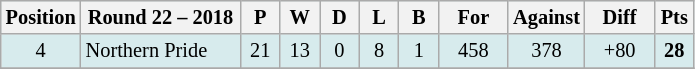<table class="wikitable" style="text-align:center; font-size:85%;">
<tr style="background: #d7ebed;">
<th width="40" abbr="Position">Position</th>
<th width="100">Round 22 – 2018</th>
<th width="20" abbr="Played">P</th>
<th width="20" abbr="Won">W</th>
<th width="20" abbr="Drawn">D</th>
<th width="20" abbr="Lost">L</th>
<th width="20" abbr="Bye">B</th>
<th width="40" abbr="Points for">For</th>
<th width="40" abbr="Points against">Against</th>
<th width="40" abbr="Points difference">Diff</th>
<th width=20 abbr="Points">Pts</th>
</tr>
<tr style="background: #d7ebed;">
<td>4</td>
<td style="text-align:left;"> Northern Pride</td>
<td>21</td>
<td>13</td>
<td>0</td>
<td>8</td>
<td>1</td>
<td>458</td>
<td>378</td>
<td>+80</td>
<td><strong>28</strong></td>
</tr>
<tr>
</tr>
</table>
